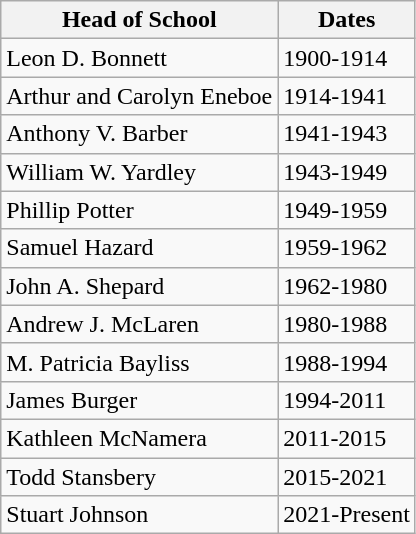<table class="wikitable">
<tr>
<th>Head of School</th>
<th>Dates</th>
</tr>
<tr>
<td>Leon D. Bonnett</td>
<td>1900-1914</td>
</tr>
<tr>
<td>Arthur and Carolyn Eneboe</td>
<td>1914-1941</td>
</tr>
<tr>
<td>Anthony V. Barber</td>
<td>1941-1943</td>
</tr>
<tr>
<td>William W. Yardley</td>
<td>1943-1949</td>
</tr>
<tr>
<td>Phillip Potter</td>
<td>1949-1959</td>
</tr>
<tr>
<td>Samuel Hazard</td>
<td>1959-1962</td>
</tr>
<tr>
<td>John A. Shepard</td>
<td>1962-1980</td>
</tr>
<tr>
<td>Andrew J. McLaren</td>
<td>1980-1988</td>
</tr>
<tr>
<td>M. Patricia Bayliss</td>
<td>1988-1994</td>
</tr>
<tr>
<td>James Burger</td>
<td>1994-2011</td>
</tr>
<tr>
<td>Kathleen McNamera</td>
<td>2011-2015</td>
</tr>
<tr>
<td>Todd Stansbery</td>
<td>2015-2021</td>
</tr>
<tr>
<td>Stuart Johnson</td>
<td>2021-Present</td>
</tr>
</table>
